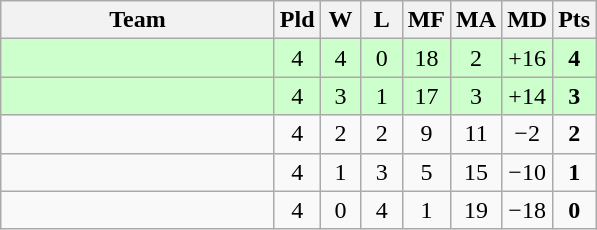<table class=wikitable style="text-align:center">
<tr>
<th width=175>Team</th>
<th width=20>Pld</th>
<th width=20>W</th>
<th width=20>L</th>
<th width=20>MF</th>
<th width=20>MA</th>
<th width=20>MD</th>
<th width=20>Pts</th>
</tr>
<tr bgcolor=ccffcc>
<td align=left></td>
<td>4</td>
<td>4</td>
<td>0</td>
<td>18</td>
<td>2</td>
<td>+16</td>
<td><strong>4</strong></td>
</tr>
<tr bgcolor=ccffcc>
<td align=left></td>
<td>4</td>
<td>3</td>
<td>1</td>
<td>17</td>
<td>3</td>
<td>+14</td>
<td><strong>3</strong></td>
</tr>
<tr>
<td align=left></td>
<td>4</td>
<td>2</td>
<td>2</td>
<td>9</td>
<td>11</td>
<td>−2</td>
<td><strong>2</strong></td>
</tr>
<tr>
<td align=left></td>
<td>4</td>
<td>1</td>
<td>3</td>
<td>5</td>
<td>15</td>
<td>−10</td>
<td><strong>1</strong></td>
</tr>
<tr>
<td align=left></td>
<td>4</td>
<td>0</td>
<td>4</td>
<td>1</td>
<td>19</td>
<td>−18</td>
<td><strong>0</strong></td>
</tr>
</table>
